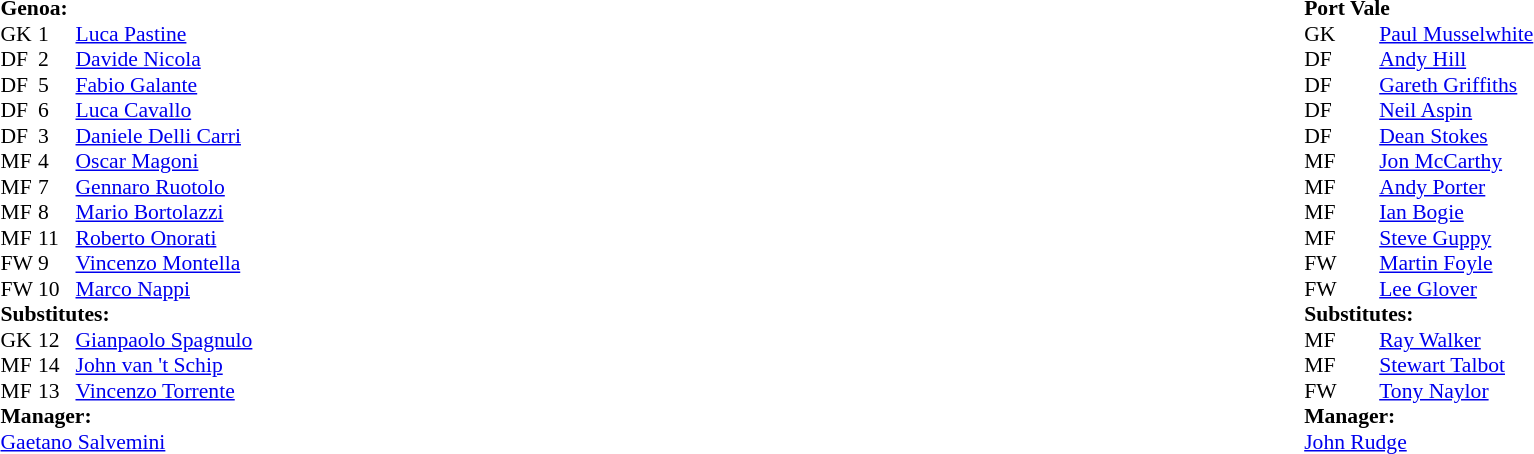<table width=100%>
<tr>
<td valign=top width=50%><br><table style=font-size:90% cellspacing=0 cellpadding=0>
<tr>
<td colspan="4"><strong>Genoa:</strong></td>
</tr>
<tr>
<th width=25></th>
<th width=25></th>
</tr>
<tr>
<td>GK</td>
<td>1</td>
<td> <a href='#'>Luca Pastine</a></td>
<td></td>
<td></td>
</tr>
<tr>
<td>DF</td>
<td>2</td>
<td> <a href='#'>Davide Nicola</a></td>
<td></td>
<td></td>
</tr>
<tr>
<td>DF</td>
<td>5</td>
<td> <a href='#'>Fabio Galante</a></td>
</tr>
<tr>
<td>DF</td>
<td>6</td>
<td> <a href='#'>Luca Cavallo</a></td>
</tr>
<tr>
<td>DF</td>
<td>3</td>
<td> <a href='#'>Daniele Delli Carri</a></td>
</tr>
<tr>
<td>MF</td>
<td>4</td>
<td> <a href='#'>Oscar Magoni</a></td>
</tr>
<tr>
<td>MF</td>
<td>7</td>
<td> <a href='#'>Gennaro Ruotolo</a></td>
</tr>
<tr>
<td>MF</td>
<td>8</td>
<td> <a href='#'>Mario Bortolazzi</a></td>
</tr>
<tr>
<td>MF</td>
<td>11</td>
<td> <a href='#'>Roberto Onorati</a></td>
<td></td>
<td></td>
</tr>
<tr>
<td>FW</td>
<td>9</td>
<td> <a href='#'>Vincenzo Montella</a></td>
</tr>
<tr>
<td>FW</td>
<td>10</td>
<td> <a href='#'>Marco Nappi</a></td>
</tr>
<tr>
<td colspan=3><strong>Substitutes:</strong></td>
</tr>
<tr>
<td>GK</td>
<td>12</td>
<td> <a href='#'>Gianpaolo Spagnulo</a></td>
<td></td>
<td></td>
</tr>
<tr>
<td>MF</td>
<td>14</td>
<td> <a href='#'>John van 't Schip</a></td>
<td></td>
<td></td>
</tr>
<tr>
<td>MF</td>
<td>13</td>
<td> <a href='#'>Vincenzo Torrente</a></td>
<td></td>
<td></td>
</tr>
<tr>
<td colspan="3"><strong>Manager:</strong></td>
</tr>
<tr>
<td colspan="4"> <a href='#'>Gaetano Salvemini</a></td>
</tr>
</table>
</td>
<td valign="top"></td>
<td valign="top" width="50%"><br><table style="font-size: 90%" cellspacing="0" cellpadding="0" align=center>
<tr>
<td colspan="4"><strong>Port Vale</strong></td>
</tr>
<tr>
<th width=25></th>
<th width=25></th>
</tr>
<tr>
<td>GK</td>
<td></td>
<td> <a href='#'>Paul Musselwhite</a></td>
</tr>
<tr>
<td>DF</td>
<td></td>
<td> <a href='#'>Andy Hill</a></td>
</tr>
<tr>
<td>DF</td>
<td></td>
<td> <a href='#'>Gareth Griffiths</a></td>
</tr>
<tr>
<td>DF</td>
<td></td>
<td> <a href='#'>Neil Aspin</a></td>
</tr>
<tr>
<td>DF</td>
<td></td>
<td> <a href='#'>Dean Stokes</a></td>
<td></td>
<td></td>
</tr>
<tr>
<td>MF</td>
<td></td>
<td> <a href='#'>Jon McCarthy</a></td>
</tr>
<tr>
<td>MF</td>
<td></td>
<td> <a href='#'>Andy Porter</a></td>
</tr>
<tr>
<td>MF</td>
<td></td>
<td> <a href='#'>Ian Bogie</a></td>
</tr>
<tr>
<td>MF</td>
<td></td>
<td> <a href='#'>Steve Guppy</a></td>
<td></td>
<td></td>
</tr>
<tr>
<td>FW</td>
<td></td>
<td> <a href='#'>Martin Foyle</a></td>
</tr>
<tr>
<td>FW</td>
<td></td>
<td> <a href='#'>Lee Glover</a></td>
<td></td>
<td></td>
</tr>
<tr>
<td colspan=3><strong>Substitutes:</strong></td>
</tr>
<tr>
<td>MF</td>
<td></td>
<td> <a href='#'>Ray Walker</a></td>
<td></td>
<td></td>
</tr>
<tr>
<td>MF</td>
<td></td>
<td> <a href='#'>Stewart Talbot</a></td>
<td></td>
<td></td>
</tr>
<tr>
<td>FW</td>
<td></td>
<td> <a href='#'>Tony Naylor</a></td>
<td></td>
<td></td>
</tr>
<tr>
<td colspan="3"><strong>Manager:</strong></td>
</tr>
<tr>
<td colspan="4"> <a href='#'>John Rudge</a></td>
</tr>
</table>
</td>
</tr>
</table>
